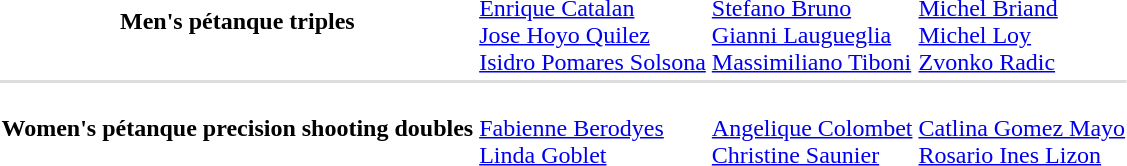<table>
<tr>
<th scope="row">Men's pétanque triples</th>
<td><br><a href='#'>Enrique Catalan</a><br><a href='#'>Jose Hoyo Quilez</a><br><a href='#'>Isidro Pomares Solsona</a></td>
<td><br><a href='#'>Stefano Bruno</a><br><a href='#'>Gianni Laugueglia</a><br><a href='#'>Massimiliano Tiboni</a></td>
<td><br><a href='#'>Michel Briand</a><br><a href='#'>Michel Loy</a><br><a href='#'>Zvonko Radic</a></td>
</tr>
<tr bgcolor=#DDDDDD>
<td colspan=4></td>
</tr>
<tr>
<th scope="row">Women's pétanque precision shooting doubles</th>
<td><br><a href='#'>Fabienne Berodyes</a><br><a href='#'>Linda Goblet</a></td>
<td><br><a href='#'>Angelique Colombet</a><br><a href='#'>Christine Saunier</a></td>
<td><br><a href='#'>Catlina Gomez Mayo</a><br><a href='#'>Rosario Ines Lizon</a></td>
</tr>
</table>
